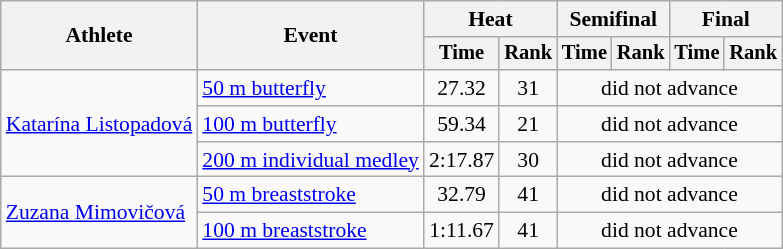<table class=wikitable style="font-size:90%">
<tr>
<th rowspan="2">Athlete</th>
<th rowspan="2">Event</th>
<th colspan="2">Heat</th>
<th colspan="2">Semifinal</th>
<th colspan="2">Final</th>
</tr>
<tr style="font-size:95%">
<th>Time</th>
<th>Rank</th>
<th>Time</th>
<th>Rank</th>
<th>Time</th>
<th>Rank</th>
</tr>
<tr align=center>
<td align=left rowspan=3><a href='#'>Katarína Listopadová</a></td>
<td align=left><a href='#'>50 m butterfly</a></td>
<td>27.32</td>
<td>31</td>
<td colspan=4>did not advance</td>
</tr>
<tr align=center>
<td align=left><a href='#'>100 m butterfly</a></td>
<td>59.34</td>
<td>21</td>
<td colspan=4>did not advance</td>
</tr>
<tr align=center>
<td align=left><a href='#'>200 m individual medley</a></td>
<td>2:17.87</td>
<td>30</td>
<td colspan=4>did not advance</td>
</tr>
<tr align=center>
<td align=left rowspan=2><a href='#'>Zuzana Mimovičová</a></td>
<td align=left><a href='#'>50 m breaststroke</a></td>
<td>32.79</td>
<td>41</td>
<td colspan=4>did not advance</td>
</tr>
<tr align=center>
<td align=left><a href='#'>100 m breaststroke</a></td>
<td>1:11.67</td>
<td>41</td>
<td colspan=4>did not advance</td>
</tr>
</table>
